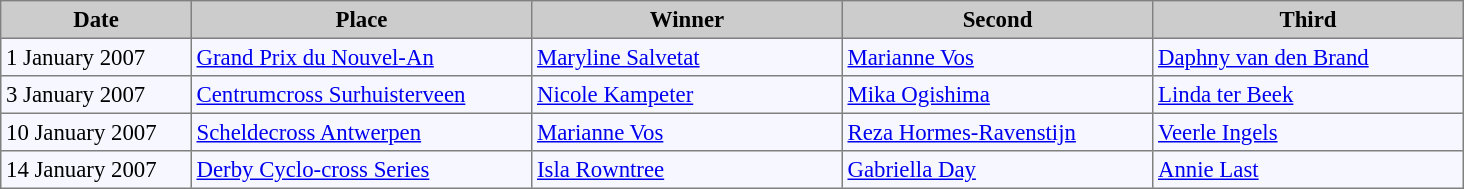<table bgcolor="#f7f8ff" cellpadding="3" cellspacing="0" border="1" style="font-size: 95%; border: gray solid 1px; border-collapse: collapse;">
<tr bgcolor="#CCCCCC">
<td align="center" width="120"><strong>Date</strong></td>
<td align="center" width="220"><strong>Place</strong></td>
<td align="center" width="200"><strong>Winner</strong></td>
<td align="center" width="200"><strong>Second</strong></td>
<td align="center" width="200"><strong>Third</strong></td>
</tr>
<tr align="left">
<td>1 January 2007</td>
<td> <a href='#'>Grand Prix du Nouvel-An</a></td>
<td> <a href='#'>Maryline Salvetat</a></td>
<td> <a href='#'>Marianne Vos</a></td>
<td> <a href='#'>Daphny van den Brand</a></td>
</tr>
<tr align="left">
<td>3 January 2007</td>
<td> <a href='#'>Centrumcross Surhuisterveen</a></td>
<td> <a href='#'>Nicole Kampeter</a></td>
<td> <a href='#'>Mika Ogishima</a></td>
<td> <a href='#'>Linda ter Beek</a></td>
</tr>
<tr align="left">
<td>10 January 2007</td>
<td> <a href='#'>Scheldecross Antwerpen</a></td>
<td> <a href='#'>Marianne Vos</a></td>
<td> <a href='#'>Reza Hormes-Ravenstijn</a></td>
<td> <a href='#'>Veerle Ingels</a></td>
</tr>
<tr align="left">
<td>14 January 2007</td>
<td> <a href='#'>Derby Cyclo-cross Series</a></td>
<td> <a href='#'>Isla Rowntree</a></td>
<td> <a href='#'>Gabriella Day</a></td>
<td> <a href='#'>Annie Last</a></td>
</tr>
</table>
